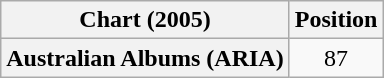<table class="wikitable plainrowheaders" style="text-align:center">
<tr>
<th scope="col">Chart (2005)</th>
<th scope="col">Position</th>
</tr>
<tr>
<th scope="row">Australian Albums (ARIA)</th>
<td>87</td>
</tr>
</table>
